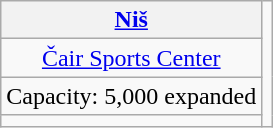<table class="wikitable" style="text-align:center">
<tr>
<th><a href='#'>Niš</a></th>
<td rowspan=4></td>
</tr>
<tr>
<td><a href='#'>Čair Sports Center</a></td>
</tr>
<tr>
<td>Capacity: 5,000 expanded</td>
</tr>
<tr>
<td></td>
</tr>
</table>
